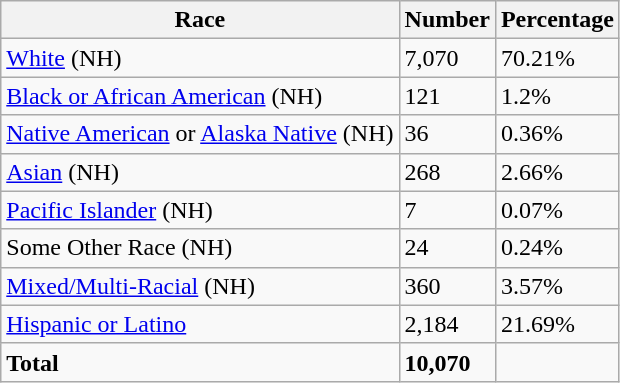<table class="wikitable">
<tr>
<th>Race</th>
<th>Number</th>
<th>Percentage</th>
</tr>
<tr>
<td><a href='#'>White</a> (NH)</td>
<td>7,070</td>
<td>70.21%</td>
</tr>
<tr>
<td><a href='#'>Black or African American</a> (NH)</td>
<td>121</td>
<td>1.2%</td>
</tr>
<tr>
<td><a href='#'>Native American</a> or <a href='#'>Alaska Native</a> (NH)</td>
<td>36</td>
<td>0.36%</td>
</tr>
<tr>
<td><a href='#'>Asian</a> (NH)</td>
<td>268</td>
<td>2.66%</td>
</tr>
<tr>
<td><a href='#'>Pacific Islander</a> (NH)</td>
<td>7</td>
<td>0.07%</td>
</tr>
<tr>
<td>Some Other Race (NH)</td>
<td>24</td>
<td>0.24%</td>
</tr>
<tr>
<td><a href='#'>Mixed/Multi-Racial</a> (NH)</td>
<td>360</td>
<td>3.57%</td>
</tr>
<tr>
<td><a href='#'>Hispanic or Latino</a></td>
<td>2,184</td>
<td>21.69%</td>
</tr>
<tr>
<td><strong>Total</strong></td>
<td><strong>10,070</strong></td>
<td></td>
</tr>
</table>
